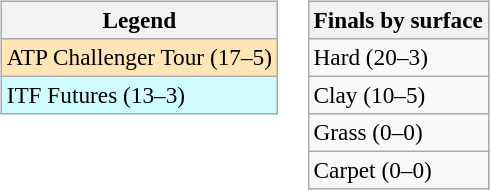<table>
<tr valign=top>
<td><br><table class="wikitable" style=font-size:97%>
<tr>
<th>Legend</th>
</tr>
<tr style="background:moccasin;">
<td>ATP Challenger Tour (17–5)</td>
</tr>
<tr style="background:#cffcff;">
<td>ITF Futures (13–3)</td>
</tr>
</table>
</td>
<td><br><table class="wikitable" style=font-size:97%>
<tr>
<th>Finals by surface</th>
</tr>
<tr>
<td>Hard (20–3)</td>
</tr>
<tr>
<td>Clay (10–5)</td>
</tr>
<tr>
<td>Grass (0–0)</td>
</tr>
<tr>
<td>Carpet (0–0)</td>
</tr>
</table>
</td>
</tr>
</table>
